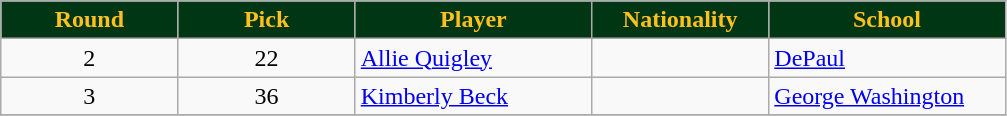<table class="wikitable" border="1">
<tr>
<th style="background:#003614;color:#FFC11F" width="15%">Round</th>
<th style="background:#003614;color:#FFC11F" width="15%">Pick</th>
<th style="background:#003614;color:#FFC11F" width="20%">Player</th>
<th style="background:#003614;color:#FFC11F" width="15%">Nationality</th>
<th style="background:#003614;color:#FFC11F" width="20%">School</th>
</tr>
<tr>
<td align="center">2</td>
<td align="center">22</td>
<td><a href='#'>Allie Quigley</a></td>
<td></td>
<td><a href='#'>DePaul</a></td>
</tr>
<tr>
<td align="center">3</td>
<td align="center">36</td>
<td><a href='#'>Kimberly Beck</a></td>
<td></td>
<td><a href='#'>George Washington</a></td>
</tr>
<tr>
</tr>
</table>
